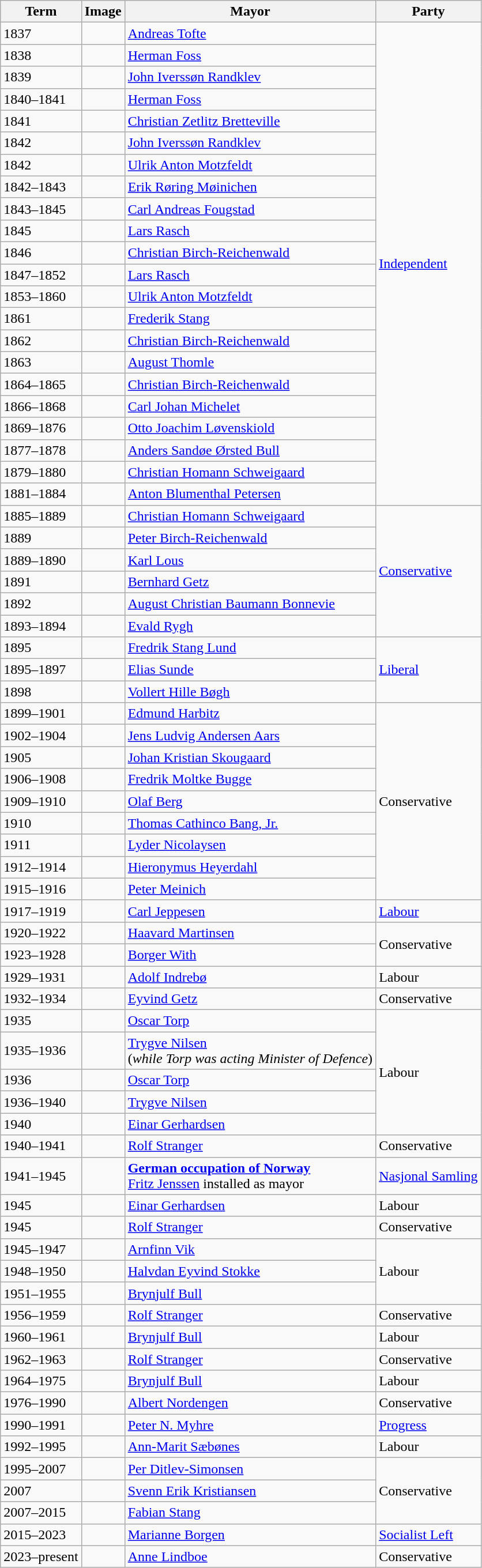<table class="wikitable sortable">
<tr>
<th>Term</th>
<th>Image</th>
<th>Mayor</th>
<th>Party</th>
</tr>
<tr>
<td>1837</td>
<td></td>
<td><a href='#'>Andreas Tofte</a></td>
<td rowspan="22"><a href='#'>Independent</a></td>
</tr>
<tr>
<td>1838</td>
<td></td>
<td><a href='#'>Herman Foss</a></td>
</tr>
<tr>
<td>1839</td>
<td></td>
<td><a href='#'>John Iverssøn Randklev</a></td>
</tr>
<tr>
<td>1840–1841</td>
<td></td>
<td><a href='#'>Herman Foss</a></td>
</tr>
<tr>
<td>1841</td>
<td></td>
<td><a href='#'>Christian Zetlitz Bretteville</a></td>
</tr>
<tr>
<td>1842</td>
<td></td>
<td><a href='#'>John Iverssøn Randklev</a></td>
</tr>
<tr>
<td>1842</td>
<td></td>
<td><a href='#'>Ulrik Anton Motzfeldt</a></td>
</tr>
<tr>
<td>1842–1843</td>
<td></td>
<td><a href='#'>Erik Røring Møinichen</a></td>
</tr>
<tr>
<td>1843–1845</td>
<td></td>
<td><a href='#'>Carl Andreas Fougstad</a></td>
</tr>
<tr>
<td>1845</td>
<td></td>
<td><a href='#'>Lars Rasch</a></td>
</tr>
<tr>
<td>1846</td>
<td></td>
<td><a href='#'>Christian Birch-Reichenwald</a></td>
</tr>
<tr>
<td>1847–1852</td>
<td></td>
<td><a href='#'>Lars Rasch</a></td>
</tr>
<tr>
<td>1853–1860</td>
<td></td>
<td><a href='#'>Ulrik Anton Motzfeldt</a></td>
</tr>
<tr>
<td>1861</td>
<td></td>
<td><a href='#'>Frederik Stang</a></td>
</tr>
<tr>
<td>1862</td>
<td></td>
<td><a href='#'>Christian Birch-Reichenwald</a></td>
</tr>
<tr>
<td>1863</td>
<td></td>
<td><a href='#'>August Thomle</a></td>
</tr>
<tr>
<td>1864–1865</td>
<td></td>
<td><a href='#'>Christian Birch-Reichenwald</a></td>
</tr>
<tr>
<td>1866–1868</td>
<td></td>
<td><a href='#'>Carl Johan Michelet</a></td>
</tr>
<tr>
<td>1869–1876</td>
<td></td>
<td><a href='#'>Otto Joachim Løvenskiold</a></td>
</tr>
<tr>
<td>1877–1878</td>
<td></td>
<td><a href='#'>Anders Sandøe Ørsted Bull</a></td>
</tr>
<tr>
<td>1879–1880</td>
<td></td>
<td><a href='#'>Christian Homann Schweigaard</a></td>
</tr>
<tr>
<td>1881–1884</td>
<td></td>
<td><a href='#'>Anton Blumenthal Petersen</a></td>
</tr>
<tr>
<td>1885–1889</td>
<td></td>
<td><a href='#'>Christian Homann Schweigaard</a></td>
<td rowspan="6"><a href='#'>Conservative</a></td>
</tr>
<tr>
<td>1889</td>
<td></td>
<td><a href='#'>Peter Birch-Reichenwald</a></td>
</tr>
<tr>
<td>1889–1890</td>
<td></td>
<td><a href='#'>Karl Lous</a></td>
</tr>
<tr>
<td>1891</td>
<td></td>
<td><a href='#'>Bernhard Getz</a></td>
</tr>
<tr>
<td>1892</td>
<td></td>
<td><a href='#'>August Christian Baumann Bonnevie</a></td>
</tr>
<tr>
<td>1893–1894</td>
<td></td>
<td><a href='#'>Evald Rygh</a></td>
</tr>
<tr>
<td>1895</td>
<td></td>
<td><a href='#'>Fredrik Stang Lund</a></td>
<td rowspan="3"><a href='#'>Liberal</a></td>
</tr>
<tr>
<td>1895–1897</td>
<td></td>
<td><a href='#'>Elias Sunde</a></td>
</tr>
<tr>
<td>1898</td>
<td></td>
<td><a href='#'>Vollert Hille Bøgh</a></td>
</tr>
<tr>
<td>1899–1901</td>
<td></td>
<td><a href='#'>Edmund Harbitz</a></td>
<td rowspan="9">Conservative</td>
</tr>
<tr>
<td>1902–1904</td>
<td></td>
<td><a href='#'>Jens Ludvig Andersen Aars</a></td>
</tr>
<tr>
<td>1905</td>
<td></td>
<td><a href='#'>Johan Kristian Skougaard</a></td>
</tr>
<tr>
<td>1906–1908</td>
<td></td>
<td><a href='#'>Fredrik Moltke Bugge</a></td>
</tr>
<tr>
<td>1909–1910</td>
<td></td>
<td><a href='#'>Olaf Berg</a></td>
</tr>
<tr>
<td>1910</td>
<td></td>
<td><a href='#'>Thomas Cathinco Bang, Jr.</a></td>
</tr>
<tr>
<td>1911</td>
<td></td>
<td><a href='#'>Lyder Nicolaysen</a></td>
</tr>
<tr>
<td>1912–1914</td>
<td></td>
<td><a href='#'>Hieronymus Heyerdahl</a></td>
</tr>
<tr>
<td>1915–1916</td>
<td></td>
<td><a href='#'>Peter Meinich</a></td>
</tr>
<tr>
<td>1917–1919</td>
<td></td>
<td><a href='#'>Carl Jeppesen</a></td>
<td><a href='#'>Labour</a></td>
</tr>
<tr>
<td>1920–1922</td>
<td></td>
<td><a href='#'>Haavard Martinsen</a></td>
<td rowspan="2">Conservative</td>
</tr>
<tr>
<td>1923–1928</td>
<td></td>
<td><a href='#'>Borger With</a></td>
</tr>
<tr>
<td>1929–1931</td>
<td></td>
<td><a href='#'>Adolf Indrebø</a></td>
<td>Labour</td>
</tr>
<tr>
<td>1932–1934</td>
<td></td>
<td><a href='#'>Eyvind Getz</a></td>
<td>Conservative</td>
</tr>
<tr>
<td>1935</td>
<td></td>
<td><a href='#'>Oscar Torp</a></td>
<td rowspan="5">Labour</td>
</tr>
<tr>
<td>1935–1936</td>
<td></td>
<td><a href='#'>Trygve Nilsen</a><br>(<em>while Torp was acting Minister of Defence</em>)</td>
</tr>
<tr>
<td>1936</td>
<td></td>
<td><a href='#'>Oscar Torp</a></td>
</tr>
<tr>
<td>1936–1940</td>
<td></td>
<td><a href='#'>Trygve Nilsen</a></td>
</tr>
<tr>
<td>1940</td>
<td></td>
<td><a href='#'>Einar Gerhardsen</a></td>
</tr>
<tr>
<td>1940–1941</td>
<td></td>
<td><a href='#'>Rolf Stranger</a></td>
<td>Conservative</td>
</tr>
<tr>
<td>1941–1945</td>
<td></td>
<td><strong><a href='#'>German occupation of Norway</a></strong><br><a href='#'>Fritz Jenssen</a> installed as mayor</td>
<td><a href='#'>Nasjonal Samling</a></td>
</tr>
<tr>
<td>1945</td>
<td></td>
<td><a href='#'>Einar Gerhardsen</a></td>
<td>Labour</td>
</tr>
<tr>
<td>1945</td>
<td></td>
<td><a href='#'>Rolf Stranger</a></td>
<td>Conservative</td>
</tr>
<tr>
<td>1945–1947</td>
<td></td>
<td><a href='#'>Arnfinn Vik</a></td>
<td rowspan="3">Labour</td>
</tr>
<tr>
<td>1948–1950</td>
<td></td>
<td><a href='#'>Halvdan Eyvind Stokke</a></td>
</tr>
<tr>
<td>1951–1955</td>
<td></td>
<td><a href='#'>Brynjulf Bull</a></td>
</tr>
<tr>
<td>1956–1959</td>
<td></td>
<td><a href='#'>Rolf Stranger</a></td>
<td>Conservative</td>
</tr>
<tr>
<td>1960–1961</td>
<td></td>
<td><a href='#'>Brynjulf Bull</a></td>
<td>Labour</td>
</tr>
<tr>
<td>1962–1963</td>
<td></td>
<td><a href='#'>Rolf Stranger</a></td>
<td>Conservative</td>
</tr>
<tr>
<td>1964–1975</td>
<td></td>
<td><a href='#'>Brynjulf Bull</a></td>
<td>Labour</td>
</tr>
<tr>
<td>1976–1990</td>
<td></td>
<td><a href='#'>Albert Nordengen</a></td>
<td>Conservative</td>
</tr>
<tr>
<td>1990–1991</td>
<td></td>
<td><a href='#'>Peter N. Myhre</a></td>
<td><a href='#'>Progress</a></td>
</tr>
<tr>
<td>1992–1995</td>
<td></td>
<td><a href='#'>Ann-Marit Sæbønes</a></td>
<td>Labour</td>
</tr>
<tr>
<td>1995–2007</td>
<td></td>
<td><a href='#'>Per Ditlev-Simonsen</a></td>
<td rowspan="3">Conservative</td>
</tr>
<tr>
<td>2007</td>
<td></td>
<td><a href='#'>Svenn Erik Kristiansen</a></td>
</tr>
<tr>
<td>2007–2015</td>
<td></td>
<td><a href='#'>Fabian Stang</a></td>
</tr>
<tr>
<td>2015–2023</td>
<td></td>
<td><a href='#'>Marianne Borgen</a></td>
<td><a href='#'>Socialist Left</a></td>
</tr>
<tr>
<td>2023–present</td>
<td></td>
<td><a href='#'>Anne Lindboe</a></td>
<td>Conservative</td>
</tr>
</table>
